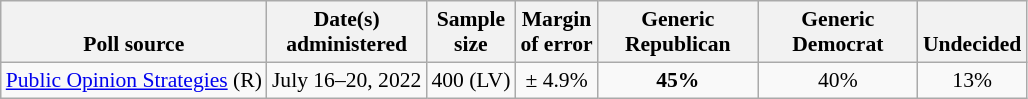<table class="wikitable" style="font-size:90%;text-align:center;">
<tr valign=bottom>
<th>Poll source</th>
<th>Date(s)<br>administered</th>
<th>Sample<br>size</th>
<th>Margin<br>of error</th>
<th style="width:100px;">Generic<br>Republican</th>
<th style="width:100px;">Generic<br>Democrat</th>
<th>Undecided</th>
</tr>
<tr>
<td style="text-align:left;"><a href='#'>Public Opinion Strategies</a> (R)</td>
<td>July 16–20, 2022</td>
<td>400 (LV)</td>
<td>± 4.9%</td>
<td><strong>45%</strong></td>
<td>40%</td>
<td>13%</td>
</tr>
</table>
